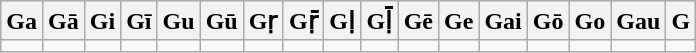<table class=wikitable>
<tr>
<th>Ga</th>
<th>Gā</th>
<th>Gi</th>
<th>Gī</th>
<th>Gu</th>
<th>Gū</th>
<th>Gṛ</th>
<th>Gṝ</th>
<th>Gḷ</th>
<th>Gḹ</th>
<th>Gē</th>
<th>Ge</th>
<th>Gai</th>
<th>Gō</th>
<th>Go</th>
<th>Gau</th>
<th>G</th>
</tr>
<tr>
<td></td>
<td></td>
<td></td>
<td></td>
<td></td>
<td></td>
<td></td>
<td></td>
<td></td>
<td></td>
<td></td>
<td></td>
<td></td>
<td></td>
<td></td>
<td></td>
<td></td>
</tr>
</table>
